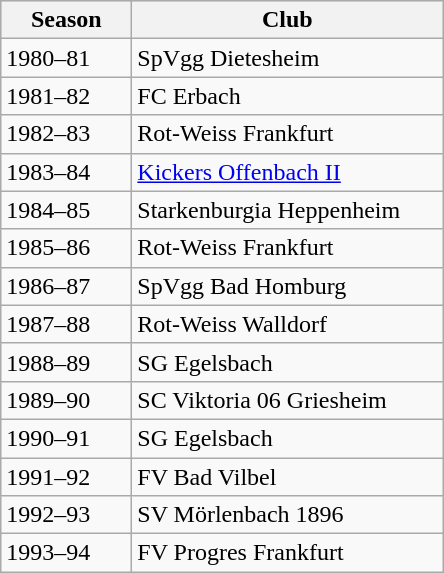<table class="wikitable">
<tr align="center" bgcolor="#dfdfdf">
<th width="80">Season</th>
<th width="200">Club</th>
</tr>
<tr>
<td>1980–81</td>
<td>SpVgg Dietesheim</td>
</tr>
<tr>
<td>1981–82</td>
<td>FC Erbach</td>
</tr>
<tr>
<td>1982–83</td>
<td>Rot-Weiss Frankfurt</td>
</tr>
<tr>
<td>1983–84</td>
<td><a href='#'>Kickers Offenbach II</a></td>
</tr>
<tr>
<td>1984–85</td>
<td>Starkenburgia Heppenheim</td>
</tr>
<tr>
<td>1985–86</td>
<td>Rot-Weiss Frankfurt</td>
</tr>
<tr>
<td>1986–87</td>
<td>SpVgg Bad Homburg</td>
</tr>
<tr>
<td>1987–88</td>
<td>Rot-Weiss Walldorf</td>
</tr>
<tr>
<td>1988–89</td>
<td>SG Egelsbach</td>
</tr>
<tr>
<td>1989–90</td>
<td>SC Viktoria 06 Griesheim</td>
</tr>
<tr>
<td>1990–91</td>
<td>SG Egelsbach</td>
</tr>
<tr>
<td>1991–92</td>
<td>FV Bad Vilbel</td>
</tr>
<tr>
<td>1992–93</td>
<td>SV Mörlenbach 1896</td>
</tr>
<tr>
<td>1993–94</td>
<td>FV Progres Frankfurt</td>
</tr>
</table>
